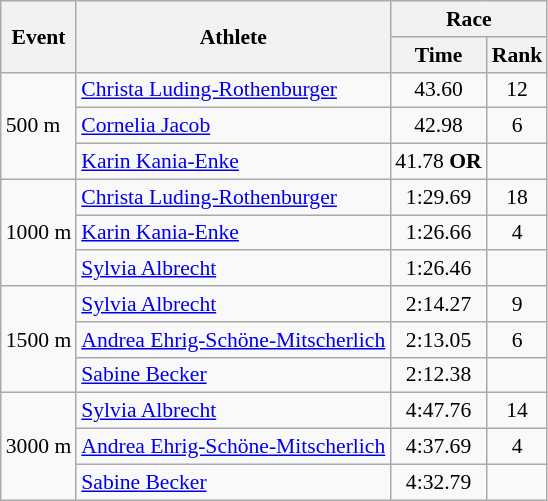<table class="wikitable" style="font-size:90%;">
<tr>
<th rowspan=2>Event</th>
<th rowspan=2>Athlete</th>
<th colspan=2>Race</th>
</tr>
<tr>
<th>Time</th>
<th>Rank</th>
</tr>
<tr>
<td rowspan=3>500 m</td>
<td><a href='#'>Christa Luding-Rothenburger</a></td>
<td align=center>43.60</td>
<td align=center>12</td>
</tr>
<tr>
<td><a href='#'>Cornelia Jacob</a></td>
<td align=center>42.98</td>
<td align=center>6</td>
</tr>
<tr>
<td><a href='#'>Karin Kania-Enke</a></td>
<td align=center>41.78 <strong>OR</strong></td>
<td align=center></td>
</tr>
<tr>
<td rowspan=3>1000 m</td>
<td><a href='#'>Christa Luding-Rothenburger</a></td>
<td align=center>1:29.69</td>
<td align=center>18</td>
</tr>
<tr>
<td><a href='#'>Karin Kania-Enke</a></td>
<td align=center>1:26.66</td>
<td align=center>4</td>
</tr>
<tr>
<td><a href='#'>Sylvia Albrecht</a></td>
<td align=center>1:26.46</td>
<td align=center></td>
</tr>
<tr>
<td rowspan=3>1500 m</td>
<td><a href='#'>Sylvia Albrecht</a></td>
<td align=center>2:14.27</td>
<td align=center>9</td>
</tr>
<tr>
<td><a href='#'>Andrea Ehrig-Schöne-Mitscherlich</a></td>
<td align=center>2:13.05</td>
<td align=center>6</td>
</tr>
<tr>
<td><a href='#'>Sabine Becker</a></td>
<td align=center>2:12.38</td>
<td align=center></td>
</tr>
<tr>
<td rowspan=3>3000 m</td>
<td><a href='#'>Sylvia Albrecht</a></td>
<td align=center>4:47.76</td>
<td align=center>14</td>
</tr>
<tr>
<td><a href='#'>Andrea Ehrig-Schöne-Mitscherlich</a></td>
<td align=center>4:37.69</td>
<td align=center>4</td>
</tr>
<tr>
<td><a href='#'>Sabine Becker</a></td>
<td align=center>4:32.79</td>
<td align=center></td>
</tr>
</table>
